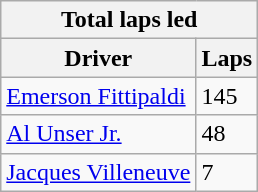<table class="wikitable">
<tr>
<th colspan=2>Total laps led</th>
</tr>
<tr>
<th>Driver</th>
<th>Laps</th>
</tr>
<tr>
<td><a href='#'>Emerson Fittipaldi</a></td>
<td>145</td>
</tr>
<tr>
<td><a href='#'>Al Unser Jr.</a></td>
<td>48</td>
</tr>
<tr>
<td><a href='#'>Jacques Villeneuve</a></td>
<td>7</td>
</tr>
</table>
